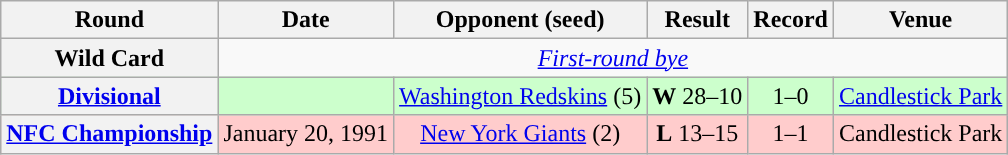<table class="wikitable" style="text-align:center">
<tr>
<th>Round</th>
<th>Date</th>
<th>Opponent (seed)</th>
<th>Result</th>
<th>Record</th>
<th>Venue</th>
</tr>
<tr>
<th>Wild Card</th>
<td colspan="7"><em><a href='#'>First-round bye</a></em></td>
</tr>
<tr style="background:#cfc">
<th><a href='#'>Divisional</a></th>
<td></td>
<td><a href='#'>Washington Redskins</a> (5)</td>
<td><strong>W</strong> 28–10</td>
<td>1–0</td>
<td><a href='#'>Candlestick Park</a></td>
</tr>
<tr style="background:#fcc">
<th><a href='#'>NFC Championship</a></th>
<td>January 20, 1991</td>
<td><a href='#'>New York Giants</a> (2)</td>
<td><strong>L</strong> 13–15</td>
<td>1–1</td>
<td>Candlestick Park</td>
</tr>
</table>
